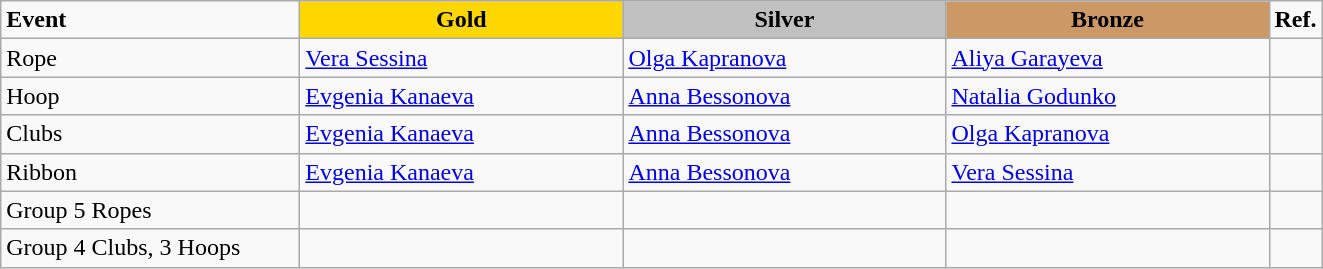<table class="wikitable">
<tr>
<td style="width:12em;"><strong>Event</strong></td>
<td style="text-align:center; background:gold; width:13em;"><strong>Gold</strong></td>
<td style="text-align:center; background:silver; width:13em;"><strong>Silver</strong></td>
<td style="text-align:center; background:#c96; width:13em;"><strong>Bronze</strong></td>
<td style="width:1em;"><strong>Ref.</strong></td>
</tr>
<tr>
<td>Rope</td>
<td> <a href='#'>Vera Sessina</a></td>
<td> <a href='#'>Olga Kapranova</a></td>
<td> <a href='#'>Aliya Garayeva</a></td>
<td></td>
</tr>
<tr>
<td>Hoop</td>
<td> <a href='#'>Evgenia Kanaeva</a></td>
<td> <a href='#'>Anna Bessonova</a></td>
<td> <a href='#'>Natalia Godunko</a></td>
<td></td>
</tr>
<tr>
<td>Clubs</td>
<td> <a href='#'>Evgenia Kanaeva</a></td>
<td> <a href='#'>Anna Bessonova</a></td>
<td> <a href='#'>Olga Kapranova</a></td>
<td></td>
</tr>
<tr>
<td>Ribbon</td>
<td> <a href='#'>Evgenia Kanaeva</a></td>
<td> <a href='#'>Anna Bessonova</a></td>
<td> <a href='#'>Vera Sessina</a></td>
<td></td>
</tr>
<tr>
<td>Group 5 Ropes</td>
<td></td>
<td></td>
<td></td>
<td></td>
</tr>
<tr>
<td>Group 4 Clubs, 3 Hoops</td>
<td></td>
<td></td>
<td></td>
<td></td>
</tr>
</table>
